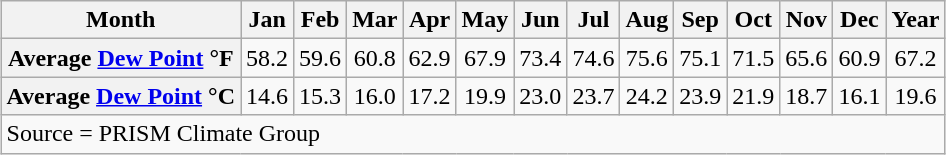<table class="wikitable" style="margin-left: auto; margin-right: auto;">
<tr>
<th scope="col">Month</th>
<th scope="col">Jan</th>
<th scope="col">Feb</th>
<th scope="col">Mar</th>
<th scope="col">Apr</th>
<th scope="col">May</th>
<th scope="col">Jun</th>
<th scope="col">Jul</th>
<th scope="col">Aug</th>
<th scope="col">Sep</th>
<th scope="col">Oct</th>
<th scope="col">Nov</th>
<th scope="col">Dec</th>
<th scope="col">Year</th>
</tr>
<tr>
<th scope="row">Average <a href='#'>Dew Point</a> °F</th>
<td style=text-align:center;">58.2</td>
<td style=text-align:center;">59.6</td>
<td style=text-align:center;">60.8</td>
<td style=text-align:center;">62.9</td>
<td style=text-align:center;">67.9</td>
<td style=text-align:center;">73.4</td>
<td style=text-align:center;">74.6</td>
<td style=text-align:center;">75.6</td>
<td style=text-align:center;">75.1</td>
<td style=text-align:center;">71.5</td>
<td style=text-align:center;">65.6</td>
<td style=text-align:center;">60.9</td>
<td style=text-align:center;">67.2</td>
</tr>
<tr>
<th scope="row">Average <a href='#'>Dew Point</a> °C</th>
<td style=text-align:center;">14.6</td>
<td style=text-align:center;">15.3</td>
<td style=text-align:center;">16.0</td>
<td style=text-align:center;">17.2</td>
<td style=text-align:center;">19.9</td>
<td style=text-align:center;">23.0</td>
<td style=text-align:center;">23.7</td>
<td style=text-align:center;">24.2</td>
<td style=text-align:center;">23.9</td>
<td style=text-align:center;">21.9</td>
<td style=text-align:center;">18.7</td>
<td style=text-align:center;">16.1</td>
<td style=text-align:center;">19.6</td>
</tr>
<tr>
<td colspan="14"><div> Source = PRISM Climate Group</div></td>
</tr>
</table>
